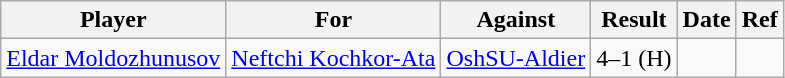<table class="wikitable sortable">
<tr>
<th>Player</th>
<th>For</th>
<th>Against</th>
<th style="text-align:center">Result</th>
<th>Date</th>
<th>Ref</th>
</tr>
<tr>
<td> <a href='#'>Eldar Moldozhunusov</a></td>
<td><a href='#'>Neftchi Kochkor-Ata</a></td>
<td><a href='#'>OshSU-Aldier</a></td>
<td style="text-align:center;">4–1 (H)</td>
<td></td>
<td></td>
</tr>
</table>
